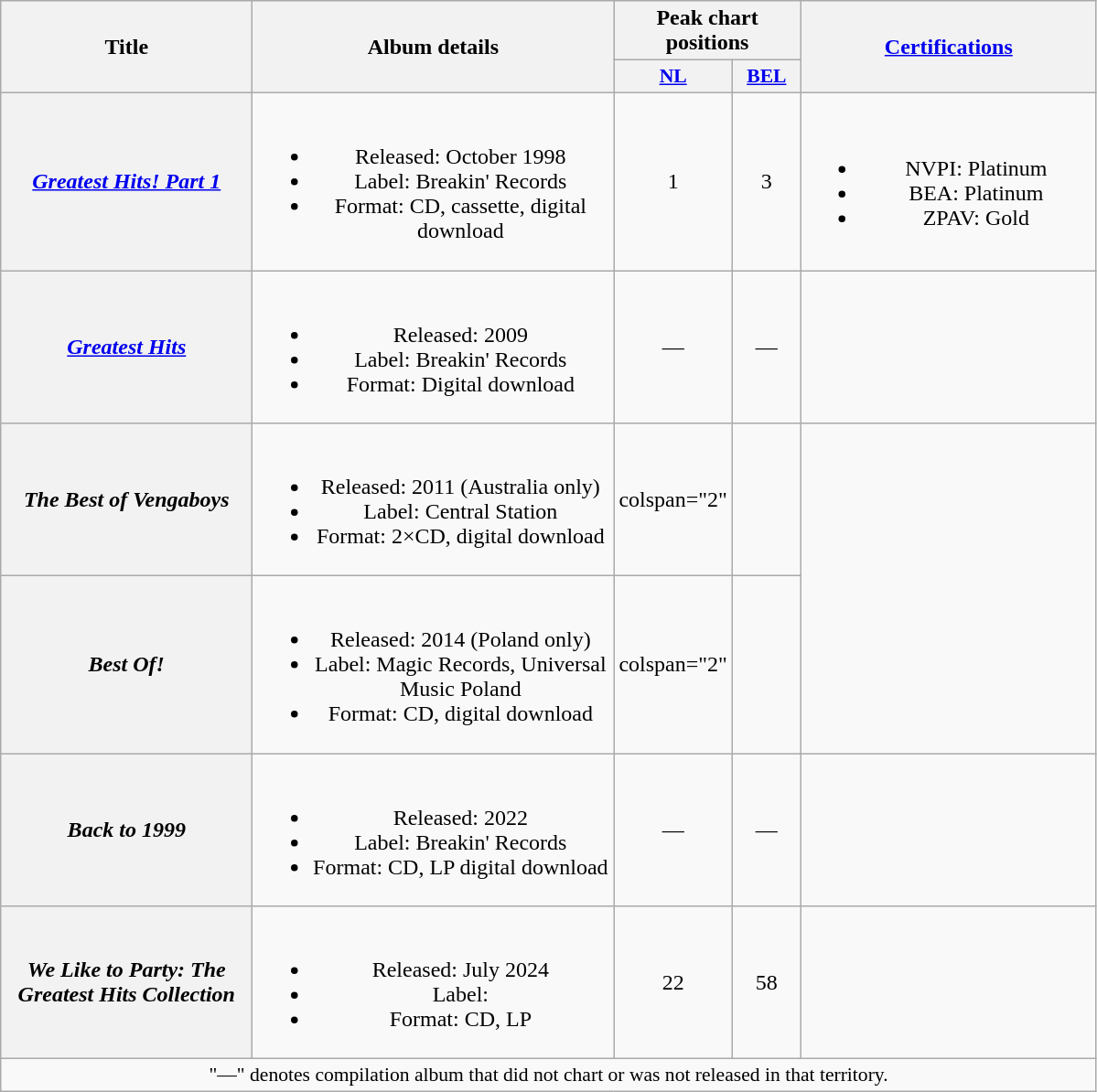<table class="wikitable plainrowheaders" style="text-align:center;">
<tr>
<th scope="col" rowspan="2" style="width:11em;">Title</th>
<th scope="col" rowspan="2" style="width:16em;">Album details</th>
<th scope="col" colspan="2">Peak chart positions</th>
<th scope="col" rowspan="2" style="width:13em;"><a href='#'>Certifications</a></th>
</tr>
<tr>
<th style="width:3em;font-size:90%"><a href='#'>NL</a><br></th>
<th style="width:3em;font-size:90%"><a href='#'>BEL</a><br></th>
</tr>
<tr>
<th scope="row"><em><a href='#'>Greatest Hits! Part 1</a></em></th>
<td><br><ul><li>Released: October 1998</li><li>Label: Breakin' Records</li><li>Format: CD, cassette, digital download</li></ul></td>
<td>1</td>
<td>3</td>
<td><br><ul><li>NVPI: Platinum</li><li>BEA: Platinum</li><li>ZPAV: Gold</li></ul></td>
</tr>
<tr>
<th scope="row"><em><a href='#'>Greatest Hits</a></em></th>
<td><br><ul><li>Released: 2009</li><li>Label: Breakin' Records</li><li>Format: Digital download</li></ul></td>
<td>—</td>
<td>—</td>
<td></td>
</tr>
<tr>
<th scope="row"><em>The Best of Vengaboys</em></th>
<td><br><ul><li>Released: 2011 (Australia only)</li><li>Label: Central Station</li><li>Format: 2×CD, digital download</li></ul></td>
<td>colspan="2" </td>
<td></td>
</tr>
<tr>
<th scope="row"><em>Best Of!</em></th>
<td><br><ul><li>Released: 2014 (Poland only)</li><li>Label: Magic Records, Universal Music Poland</li><li>Format: CD, digital download</li></ul></td>
<td>colspan="2" </td>
<td></td>
</tr>
<tr>
<th scope="row"><em>Back to 1999</em></th>
<td><br><ul><li>Released: 2022</li><li>Label: Breakin' Records</li><li>Format: CD, LP digital download</li></ul></td>
<td>—</td>
<td>—</td>
<td></td>
</tr>
<tr>
<th scope="row"><em>We Like to Party: The Greatest Hits Collection</em></th>
<td><br><ul><li>Released: July 2024</li><li>Label:</li><li>Format: CD, LP</li></ul></td>
<td>22</td>
<td>58</td>
<td></td>
</tr>
<tr>
<td colspan="14" style="font-size:90%">"—" denotes compilation album that did not chart or was not released in that territory.</td>
</tr>
</table>
